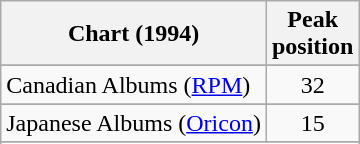<table class="wikitable sortable">
<tr>
<th>Chart (1994)</th>
<th>Peak<br>position</th>
</tr>
<tr>
</tr>
<tr>
</tr>
<tr>
<td>Canadian Albums (<a href='#'>RPM</a>)</td>
<td align="center">32</td>
</tr>
<tr>
</tr>
<tr>
</tr>
<tr>
<td>Japanese Albums (<a href='#'>Oricon</a>)</td>
<td align="center">15</td>
</tr>
<tr>
</tr>
<tr>
</tr>
<tr>
</tr>
<tr>
</tr>
<tr>
</tr>
</table>
